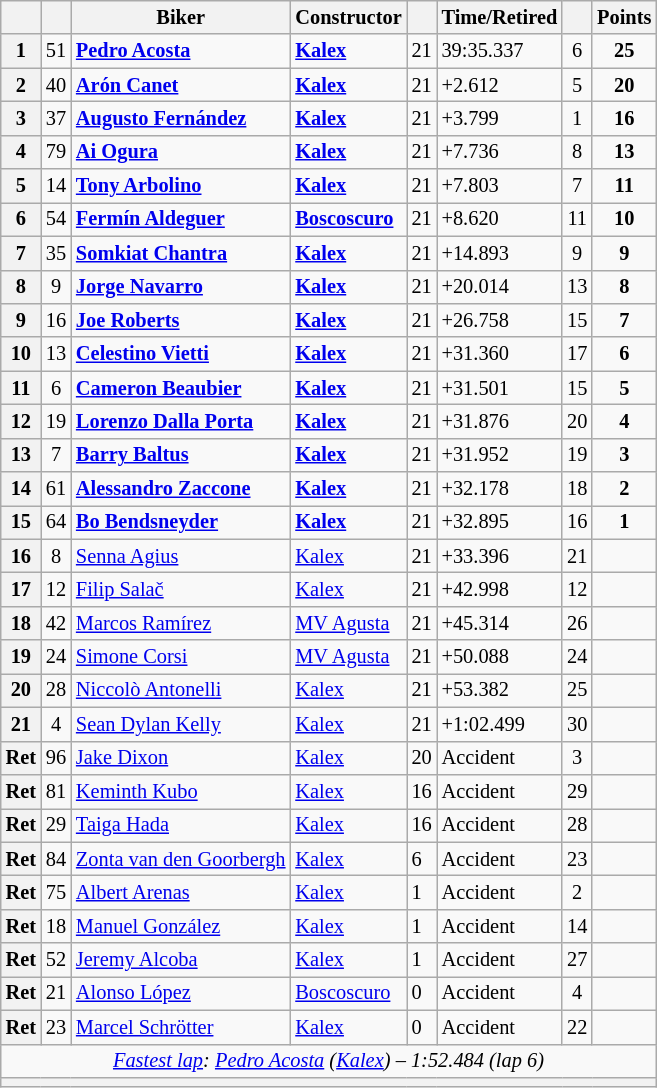<table class="wikitable sortable" style="font-size: 85%;">
<tr>
<th scope="col"></th>
<th scope="col"></th>
<th scope="col">Biker</th>
<th scope="col">Constructor</th>
<th scope="col" class="unsortable"></th>
<th scope="col" class="unsortable">Time/Retired</th>
<th scope="col"></th>
<th scope="col">Points</th>
</tr>
<tr>
<th scope="row">1</th>
<td align="center">51</td>
<td> <strong><a href='#'>Pedro Acosta</a></strong></td>
<td><strong><a href='#'>Kalex</a></strong></td>
<td>21</td>
<td>39:35.337</td>
<td align="center">6</td>
<td align="center"><strong>25</strong></td>
</tr>
<tr>
<th scope="row">2</th>
<td align="center">40</td>
<td> <strong><a href='#'>Arón Canet</a></strong></td>
<td><strong><a href='#'>Kalex</a></strong></td>
<td>21</td>
<td>+2.612</td>
<td align="center">5</td>
<td align="center"><strong>20</strong></td>
</tr>
<tr>
<th scope="row">3</th>
<td align="center">37</td>
<td> <strong><a href='#'>Augusto Fernández</a></strong></td>
<td><strong><a href='#'>Kalex</a></strong></td>
<td>21</td>
<td>+3.799</td>
<td align="center">1</td>
<td align="center"><strong>16</strong></td>
</tr>
<tr>
<th scope="row">4</th>
<td align="center">79</td>
<td> <strong><a href='#'>Ai Ogura</a></strong></td>
<td><strong><a href='#'>Kalex</a></strong></td>
<td>21</td>
<td>+7.736</td>
<td align="center">8</td>
<td align="center"><strong>13</strong></td>
</tr>
<tr>
<th scope="row">5</th>
<td align="center">14</td>
<td> <strong><a href='#'>Tony Arbolino</a></strong></td>
<td><strong><a href='#'>Kalex</a></strong></td>
<td>21</td>
<td>+7.803</td>
<td align="center">7</td>
<td align="center"><strong>11</strong></td>
</tr>
<tr>
<th scope="row">6</th>
<td align="center">54</td>
<td> <strong><a href='#'>Fermín Aldeguer</a></strong></td>
<td><strong><a href='#'>Boscoscuro</a></strong></td>
<td>21</td>
<td>+8.620</td>
<td align="center">11</td>
<td align="center"><strong>10</strong></td>
</tr>
<tr>
<th scope="row">7</th>
<td align="center">35</td>
<td> <strong><a href='#'>Somkiat Chantra</a></strong></td>
<td><strong><a href='#'>Kalex</a></strong></td>
<td>21</td>
<td>+14.893</td>
<td align="center">9</td>
<td align="center"><strong>9</strong></td>
</tr>
<tr>
<th scope="row">8</th>
<td align="center">9</td>
<td> <strong><a href='#'>Jorge Navarro</a></strong></td>
<td><strong><a href='#'>Kalex</a></strong></td>
<td>21</td>
<td>+20.014</td>
<td align="center">13</td>
<td align="center"><strong>8</strong></td>
</tr>
<tr>
<th scope="row">9</th>
<td align="center">16</td>
<td> <strong><a href='#'>Joe Roberts</a></strong></td>
<td><strong><a href='#'>Kalex</a></strong></td>
<td>21</td>
<td>+26.758</td>
<td align="center">15</td>
<td align="center"><strong>7</strong></td>
</tr>
<tr>
<th scope="row">10</th>
<td align="center">13</td>
<td> <strong><a href='#'>Celestino Vietti</a></strong></td>
<td><strong><a href='#'>Kalex</a></strong></td>
<td>21</td>
<td>+31.360</td>
<td align="center">17</td>
<td align="center"><strong>6</strong></td>
</tr>
<tr>
<th scope="row">11</th>
<td align="center">6</td>
<td> <strong><a href='#'>Cameron Beaubier</a></strong></td>
<td><strong><a href='#'>Kalex</a></strong></td>
<td>21</td>
<td>+31.501</td>
<td align="center">15</td>
<td align="center"><strong>5</strong></td>
</tr>
<tr>
<th scope="row">12</th>
<td align="center">19</td>
<td> <strong><a href='#'>Lorenzo Dalla Porta</a></strong></td>
<td><strong><a href='#'>Kalex</a></strong></td>
<td>21</td>
<td>+31.876</td>
<td align="center">20</td>
<td align="center"><strong>4</strong></td>
</tr>
<tr>
<th scope="row">13</th>
<td align="center">7</td>
<td> <strong><a href='#'>Barry Baltus</a></strong></td>
<td><strong><a href='#'>Kalex</a></strong></td>
<td>21</td>
<td>+31.952</td>
<td align="center">19</td>
<td align="center"><strong>3</strong></td>
</tr>
<tr>
<th scope="row">14</th>
<td align="center">61</td>
<td> <strong><a href='#'>Alessandro Zaccone</a></strong></td>
<td><strong><a href='#'>Kalex</a></strong></td>
<td>21</td>
<td>+32.178</td>
<td align="center">18</td>
<td align="center"><strong>2</strong></td>
</tr>
<tr>
<th scope="row">15</th>
<td align="center">64</td>
<td> <strong><a href='#'>Bo Bendsneyder</a></strong></td>
<td><strong><a href='#'>Kalex</a></strong></td>
<td>21</td>
<td>+32.895</td>
<td align="center">16</td>
<td align="center"><strong>1</strong></td>
</tr>
<tr>
<th scope="row">16</th>
<td align="center">8</td>
<td> <a href='#'>Senna Agius</a></td>
<td><a href='#'>Kalex</a></td>
<td>21</td>
<td>+33.396</td>
<td align="center">21</td>
<td align="center"></td>
</tr>
<tr>
<th scope="row">17</th>
<td align="center">12</td>
<td> <a href='#'>Filip Salač</a></td>
<td><a href='#'>Kalex</a></td>
<td>21</td>
<td>+42.998</td>
<td align="center">12</td>
<td></td>
</tr>
<tr>
<th scope="row">18</th>
<td align="center">42</td>
<td> <a href='#'>Marcos Ramírez</a></td>
<td><a href='#'>MV Agusta</a></td>
<td>21</td>
<td>+45.314</td>
<td align="center">26</td>
<td align="center"></td>
</tr>
<tr>
<th scope="row">19</th>
<td align="center">24</td>
<td> <a href='#'>Simone Corsi</a></td>
<td><a href='#'>MV Agusta</a></td>
<td>21</td>
<td>+50.088</td>
<td align="center">24</td>
<td></td>
</tr>
<tr>
<th scope="row">20</th>
<td align="center">28</td>
<td> <a href='#'>Niccolò Antonelli</a></td>
<td><a href='#'>Kalex</a></td>
<td>21</td>
<td>+53.382</td>
<td align="center">25</td>
<td align="center"></td>
</tr>
<tr>
<th scope="row">21</th>
<td align="center">4</td>
<td> <a href='#'>Sean Dylan Kelly</a></td>
<td><a href='#'>Kalex</a></td>
<td>21</td>
<td>+1:02.499</td>
<td align="center">30</td>
<td></td>
</tr>
<tr>
<th scope="row">Ret</th>
<td align="center">96</td>
<td> <a href='#'>Jake Dixon</a></td>
<td><a href='#'>Kalex</a></td>
<td>20</td>
<td>Accident</td>
<td align="center">3</td>
<td></td>
</tr>
<tr>
<th scope="row">Ret</th>
<td align="center">81</td>
<td> <a href='#'>Keminth Kubo</a></td>
<td><a href='#'>Kalex</a></td>
<td>16</td>
<td>Accident</td>
<td align="center">29</td>
<td></td>
</tr>
<tr>
<th scope="row">Ret</th>
<td align="center">29</td>
<td> <a href='#'>Taiga Hada</a></td>
<td><a href='#'>Kalex</a></td>
<td>16</td>
<td>Accident</td>
<td align="center">28</td>
<td align="center"></td>
</tr>
<tr>
<th scope="row">Ret</th>
<td align="center">84</td>
<td> <a href='#'>Zonta van den Goorbergh</a></td>
<td><a href='#'>Kalex</a></td>
<td>6</td>
<td>Accident</td>
<td align="center">23</td>
<td align="center"></td>
</tr>
<tr>
<th scope="row">Ret</th>
<td align="center">75</td>
<td> <a href='#'>Albert Arenas</a></td>
<td><a href='#'>Kalex</a></td>
<td>1</td>
<td>Accident</td>
<td align="center">2</td>
<td></td>
</tr>
<tr>
<th scope="row">Ret</th>
<td align="center">18</td>
<td> <a href='#'>Manuel González</a></td>
<td><a href='#'>Kalex</a></td>
<td>1</td>
<td>Accident</td>
<td align="center">14</td>
<td></td>
</tr>
<tr>
<th scope="row">Ret</th>
<td align="center">52</td>
<td> <a href='#'>Jeremy Alcoba</a></td>
<td><a href='#'>Kalex</a></td>
<td>1</td>
<td>Accident</td>
<td align="center">27</td>
<td align="center"></td>
</tr>
<tr>
<th scope="row">Ret</th>
<td align="center">21</td>
<td> <a href='#'>Alonso López</a></td>
<td><a href='#'>Boscoscuro</a></td>
<td>0</td>
<td>Accident</td>
<td align="center">4</td>
<td></td>
</tr>
<tr>
<th scope="row">Ret</th>
<td align="center">23</td>
<td> <a href='#'>Marcel Schrötter</a></td>
<td><a href='#'>Kalex</a></td>
<td>0</td>
<td>Accident</td>
<td align="center">22</td>
<td align="center"></td>
</tr>
<tr class="sortbottom">
<td colspan="8" style="text-align:center"><em><a href='#'>Fastest lap</a>:  <a href='#'>Pedro Acosta</a> (<a href='#'>Kalex</a>) – 1:52.484 (lap 6)</em></td>
</tr>
<tr>
<th colspan=8></th>
</tr>
</table>
